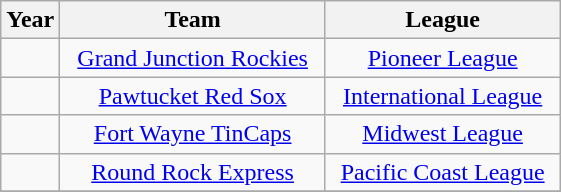<table class="wikitable">
<tr>
<th>Year</th>
<th>Team</th>
<th>League</th>
</tr>
<tr align=center>
<td></td>
<td>  <a href='#'>Grand Junction Rockies</a>  </td>
<td><a href='#'>Pioneer League</a></td>
</tr>
<tr align=center>
<td></td>
<td><a href='#'>Pawtucket Red Sox</a></td>
<td>  <a href='#'>International League</a>  </td>
</tr>
<tr align=center>
<td></td>
<td><a href='#'>Fort Wayne TinCaps</a></td>
<td><a href='#'>Midwest League</a></td>
</tr>
<tr align=center>
<td></td>
<td><a href='#'>Round Rock Express</a></td>
<td><a href='#'>Pacific Coast League</a></td>
</tr>
<tr align=center>
</tr>
</table>
